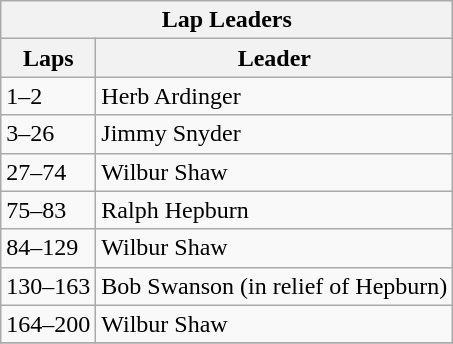<table class="wikitable">
<tr>
<th colspan=2>Lap Leaders</th>
</tr>
<tr>
<th>Laps</th>
<th>Leader</th>
</tr>
<tr>
<td>1–2</td>
<td>Herb Ardinger</td>
</tr>
<tr>
<td>3–26</td>
<td>Jimmy Snyder</td>
</tr>
<tr>
<td>27–74</td>
<td>Wilbur Shaw</td>
</tr>
<tr>
<td>75–83</td>
<td>Ralph Hepburn</td>
</tr>
<tr>
<td>84–129</td>
<td>Wilbur Shaw</td>
</tr>
<tr>
<td>130–163</td>
<td>Bob Swanson (in relief of Hepburn)</td>
</tr>
<tr>
<td>164–200</td>
<td>Wilbur Shaw</td>
</tr>
<tr>
</tr>
</table>
